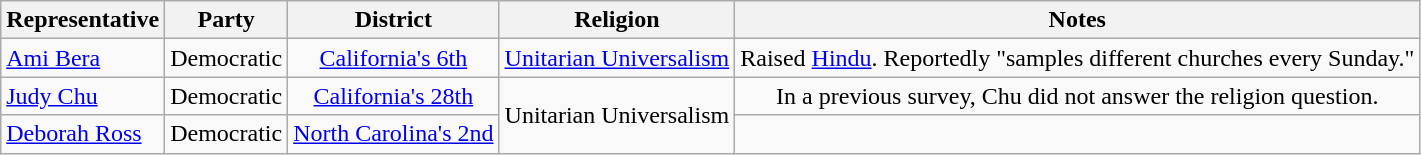<table class="wikitable sortable" style="text-align:center">
<tr>
<th>Representative</th>
<th>Party</th>
<th>District</th>
<th>Religion</th>
<th>Notes</th>
</tr>
<tr>
<td align=left nowrap> <a href='#'>Ami Bera</a></td>
<td>Democratic</td>
<td><a href='#'>California's 6th</a></td>
<td><a href='#'>Unitarian Universalism</a></td>
<td>Raised <a href='#'>Hindu</a>. Reportedly "samples different churches every Sunday."</td>
</tr>
<tr>
<td align=left nowrap> <a href='#'>Judy Chu</a></td>
<td>Democratic</td>
<td><a href='#'>California's 28th</a></td>
<td rowspan="2">Unitarian Universalism</td>
<td>In a previous survey, Chu did not answer the religion question.</td>
</tr>
<tr>
<td align=left nowrap> <a href='#'>Deborah Ross</a></td>
<td>Democratic</td>
<td><a href='#'>North Carolina's 2nd</a></td>
<td></td>
</tr>
</table>
